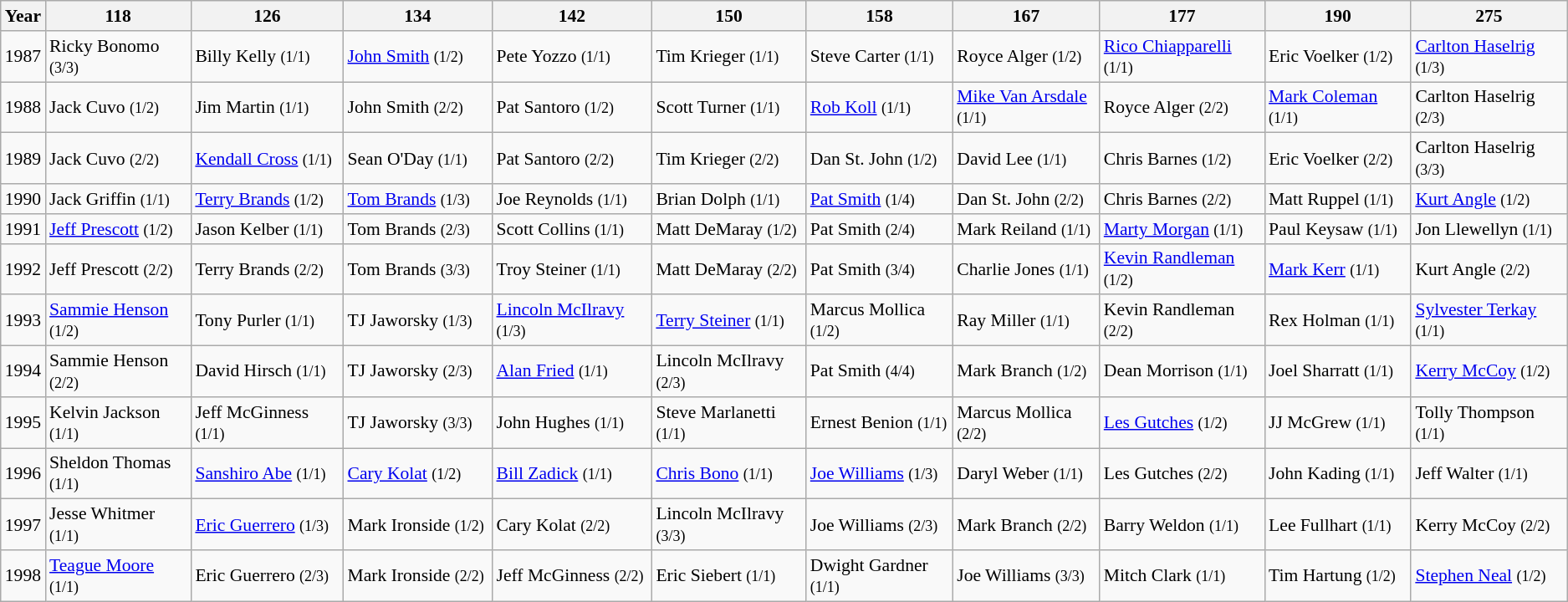<table class="wikitable sortable" style="font-size: 90%">
<tr>
<th>Year</th>
<th width=300>118</th>
<th width=275>126</th>
<th width=300>134</th>
<th width=300>142</th>
<th width=300>150</th>
<th width=300>158</th>
<th width=300>167</th>
<th width=300>177</th>
<th width=300>190</th>
<th width=300>275</th>
</tr>
<tr>
<td>1987</td>
<td>Ricky Bonomo <small>(3/3)</small></td>
<td>Billy Kelly <small>(1/1)</small></td>
<td><a href='#'>John Smith</a> <small>(1/2)</small></td>
<td>Pete Yozzo <small>(1/1)</small></td>
<td>Tim Krieger <small>(1/1)</small></td>
<td>Steve Carter <small>(1/1)</small></td>
<td>Royce Alger <small>(1/2)</small></td>
<td><a href='#'>Rico Chiapparelli</a> <small>(1/1)</small></td>
<td>Eric Voelker <small>(1/2)</small></td>
<td><a href='#'>Carlton Haselrig</a> <small>(1/3)</small></td>
</tr>
<tr>
<td>1988</td>
<td>Jack Cuvo <small>(1/2)</small></td>
<td>Jim Martin <small>(1/1)</small></td>
<td>John Smith <small>(2/2)</small></td>
<td>Pat Santoro <small>(1/2)</small></td>
<td>Scott Turner <small>(1/1)</small></td>
<td><a href='#'>Rob Koll</a> <small>(1/1)</small></td>
<td><a href='#'>Mike Van Arsdale</a> <small>(1/1)</small></td>
<td>Royce Alger <small>(2/2)</small></td>
<td><a href='#'>Mark Coleman</a> <small>(1/1)</small></td>
<td>Carlton Haselrig <small>(2/3)</small></td>
</tr>
<tr>
<td>1989</td>
<td>Jack Cuvo <small>(2/2)</small></td>
<td><a href='#'>Kendall Cross</a> <small>(1/1)</small></td>
<td>Sean O'Day <small>(1/1)</small></td>
<td>Pat Santoro <small>(2/2)</small></td>
<td>Tim Krieger <small>(2/2)</small></td>
<td>Dan St. John <small>(1/2)</small></td>
<td>David Lee <small>(1/1)</small></td>
<td>Chris Barnes <small>(1/2)</small></td>
<td>Eric Voelker <small>(2/2)</small></td>
<td>Carlton Haselrig <small>(3/3)</small></td>
</tr>
<tr>
<td>1990</td>
<td>Jack Griffin <small>(1/1)</small></td>
<td><a href='#'>Terry Brands</a> <small>(1/2)</small></td>
<td><a href='#'>Tom Brands</a> <small>(1/3)</small></td>
<td>Joe Reynolds <small>(1/1)</small></td>
<td>Brian Dolph <small>(1/1)</small></td>
<td><a href='#'>Pat Smith</a> <small>(1/4)</small></td>
<td>Dan St. John <small>(2/2)</small></td>
<td>Chris Barnes <small>(2/2)</small></td>
<td>Matt Ruppel <small>(1/1)</small></td>
<td><a href='#'>Kurt Angle</a> <small>(1/2)</small></td>
</tr>
<tr>
<td>1991</td>
<td><a href='#'>Jeff Prescott</a> <small>(1/2)</small></td>
<td>Jason Kelber <small>(1/1)</small></td>
<td>Tom Brands <small>(2/3)</small></td>
<td>Scott Collins <small>(1/1)</small></td>
<td>Matt DeMaray <small>(1/2)</small></td>
<td>Pat Smith <small>(2/4)</small></td>
<td>Mark Reiland <small>(1/1)</small></td>
<td><a href='#'>Marty Morgan</a> <small>(1/1)</small></td>
<td>Paul Keysaw <small>(1/1)</small></td>
<td>Jon Llewellyn <small>(1/1)</small></td>
</tr>
<tr>
<td>1992</td>
<td>Jeff Prescott <small>(2/2)</small></td>
<td>Terry Brands <small>(2/2)</small></td>
<td>Tom Brands <small>(3/3)</small></td>
<td>Troy Steiner <small>(1/1)</small></td>
<td>Matt DeMaray <small>(2/2)</small></td>
<td>Pat Smith <small>(3/4)</small></td>
<td>Charlie Jones <small>(1/1)</small></td>
<td><a href='#'>Kevin Randleman</a> <small>(1/2)</small></td>
<td><a href='#'>Mark Kerr</a> <small>(1/1)</small></td>
<td>Kurt Angle <small>(2/2)</small></td>
</tr>
<tr>
<td>1993</td>
<td><a href='#'>Sammie Henson</a> <small>(1/2)</small></td>
<td>Tony Purler <small>(1/1)</small></td>
<td>TJ Jaworsky <small>(1/3)</small></td>
<td><a href='#'>Lincoln McIlravy</a> <small>(1/3)</small></td>
<td><a href='#'>Terry Steiner</a> <small>(1/1)</small></td>
<td>Marcus Mollica <small>(1/2)</small></td>
<td>Ray Miller <small>(1/1)</small></td>
<td>Kevin Randleman <small>(2/2)</small></td>
<td>Rex Holman <small>(1/1)</small></td>
<td><a href='#'>Sylvester Terkay</a> <small>(1/1)</small></td>
</tr>
<tr>
<td>1994</td>
<td>Sammie Henson <small>(2/2)</small></td>
<td>David Hirsch <small>(1/1)</small></td>
<td>TJ Jaworsky <small>(2/3)</small></td>
<td><a href='#'>Alan Fried</a> <small>(1/1)</small></td>
<td>Lincoln McIlravy <small>(2/3)</small></td>
<td>Pat Smith <small>(4/4)</small></td>
<td>Mark Branch <small>(1/2)</small></td>
<td>Dean Morrison <small>(1/1)</small></td>
<td>Joel Sharratt <small>(1/1)</small></td>
<td><a href='#'>Kerry McCoy</a> <small>(1/2)</small></td>
</tr>
<tr>
<td>1995</td>
<td>Kelvin Jackson <small>(1/1)</small></td>
<td>Jeff McGinness <small>(1/1)</small></td>
<td>TJ Jaworsky <small>(3/3)</small></td>
<td>John Hughes <small>(1/1)</small></td>
<td>Steve Marlanetti <small>(1/1)</small></td>
<td>Ernest Benion <small>(1/1)</small></td>
<td>Marcus Mollica <small>(2/2)</small></td>
<td><a href='#'>Les Gutches</a> <small>(1/2)</small></td>
<td>JJ McGrew <small>(1/1)</small></td>
<td>Tolly Thompson <small>(1/1)</small></td>
</tr>
<tr>
<td>1996</td>
<td>Sheldon Thomas <small>(1/1)</small></td>
<td><a href='#'>Sanshiro Abe</a> <small>(1/1)</small></td>
<td><a href='#'>Cary Kolat</a> <small>(1/2)</small></td>
<td><a href='#'>Bill Zadick</a> <small>(1/1)</small></td>
<td><a href='#'>Chris Bono</a> <small>(1/1)</small></td>
<td><a href='#'>Joe Williams</a> <small>(1/3)</small></td>
<td>Daryl Weber <small>(1/1)</small></td>
<td>Les Gutches <small>(2/2)</small></td>
<td>John Kading <small>(1/1)</small></td>
<td>Jeff Walter <small>(1/1)</small></td>
</tr>
<tr>
<td>1997</td>
<td>Jesse Whitmer <small>(1/1)</small></td>
<td><a href='#'>Eric Guerrero</a> <small>(1/3)</small></td>
<td>Mark Ironside <small>(1/2)</small></td>
<td>Cary Kolat <small>(2/2)</small></td>
<td>Lincoln McIlravy <small>(3/3)</small></td>
<td>Joe Williams <small>(2/3)</small></td>
<td>Mark Branch <small>(2/2)</small></td>
<td>Barry Weldon <small>(1/1)</small></td>
<td>Lee Fullhart <small>(1/1)</small></td>
<td>Kerry McCoy <small>(2/2)</small></td>
</tr>
<tr>
<td>1998</td>
<td><a href='#'>Teague Moore</a> <small>(1/1)</small></td>
<td>Eric Guerrero <small>(2/3)</small></td>
<td>Mark Ironside <small>(2/2)</small></td>
<td>Jeff McGinness <small>(2/2)</small></td>
<td>Eric Siebert <small>(1/1)</small></td>
<td>Dwight Gardner <small>(1/1)</small></td>
<td>Joe Williams <small>(3/3)</small></td>
<td>Mitch Clark <small>(1/1)</small></td>
<td>Tim Hartung <small>(1/2)</small></td>
<td><a href='#'>Stephen Neal</a> <small>(1/2)</small></td>
</tr>
</table>
